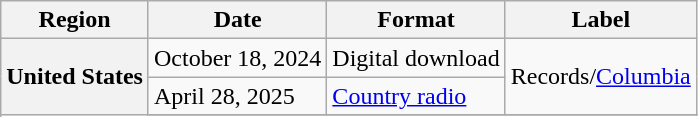<table class="wikitable plainrowheaders">
<tr>
<th scope="col">Region</th>
<th scope="col">Date</th>
<th scope="col">Format</th>
<th scope="col">Label</th>
</tr>
<tr>
<th scope="row" rowspan="6">United States</th>
<td>October 18, 2024</td>
<td>Digital download</td>
<td rowspan="2">Records/<a href='#'>Columbia</a></td>
</tr>
<tr>
<td>April 28, 2025</td>
<td><a href='#'>Country radio</a></td>
</tr>
<tr>
</tr>
</table>
